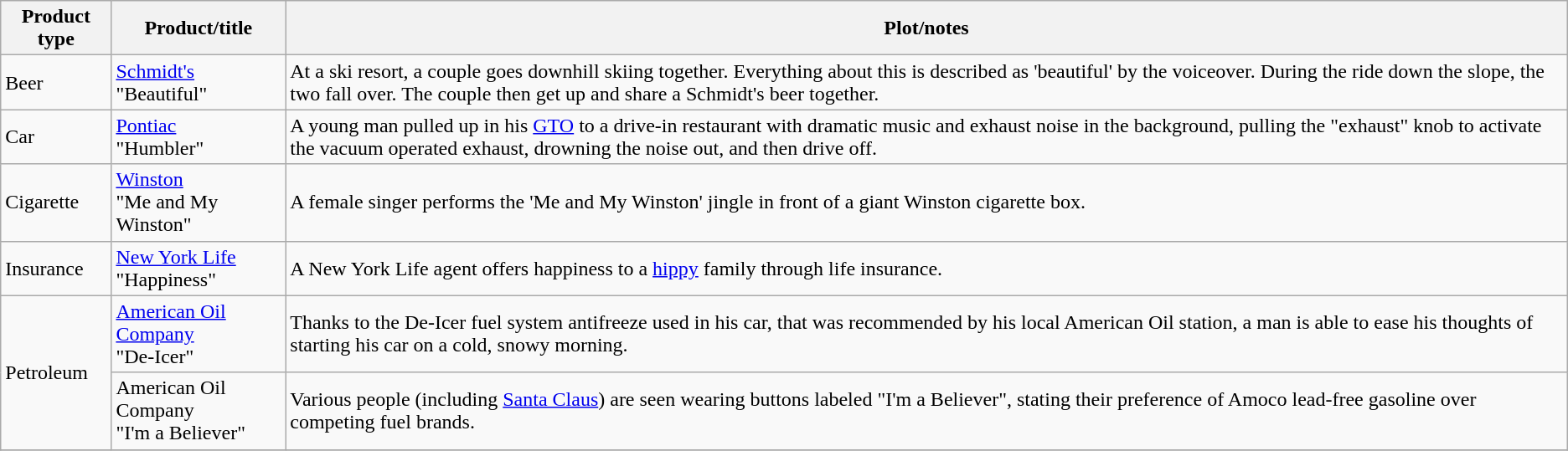<table class="wikitable">
<tr>
<th>Product type</th>
<th>Product/title</th>
<th>Plot/notes</th>
</tr>
<tr>
<td>Beer</td>
<td><a href='#'>Schmidt's</a><br>"Beautiful"</td>
<td>At a ski resort, a couple goes downhill skiing together. Everything about this is described as 'beautiful' by the voiceover. During the ride down the slope, the two fall over. The couple then get up and share a Schmidt's beer together.</td>
</tr>
<tr>
<td>Car</td>
<td><a href='#'>Pontiac</a><br>"Humbler"</td>
<td>A young man pulled up in his <a href='#'>GTO</a> to a drive-in restaurant with dramatic music and exhaust noise in the background, pulling the "exhaust" knob to activate the vacuum operated exhaust, drowning the noise out, and then drive off.</td>
</tr>
<tr>
<td>Cigarette</td>
<td><a href='#'>Winston</a><br>"Me and My Winston"</td>
<td>A female singer performs the 'Me and My Winston' jingle in front of a giant Winston cigarette box.</td>
</tr>
<tr>
<td>Insurance</td>
<td><a href='#'>New York Life</a><br>"Happiness"</td>
<td>A New York Life agent offers happiness to a <a href='#'>hippy</a> family through life insurance.</td>
</tr>
<tr>
<td rowspan="2">Petroleum</td>
<td><a href='#'>American Oil Company</a><br>"De-Icer"</td>
<td>Thanks to the De-Icer fuel system antifreeze used in his car, that was recommended by his local American Oil station, a man is able to ease his thoughts of starting his car on a cold, snowy morning.</td>
</tr>
<tr>
<td>American Oil Company<br>"I'm a Believer"</td>
<td>Various people (including <a href='#'>Santa Claus</a>) are seen wearing buttons labeled "I'm a Believer", stating their preference of Amoco lead-free gasoline over competing fuel brands.</td>
</tr>
<tr>
</tr>
</table>
